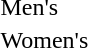<table>
<tr>
<td>Men's <br></td>
<td></td>
<td></td>
<td></td>
</tr>
<tr>
<td>Women's <br></td>
<td></td>
<td></td>
<td></td>
</tr>
</table>
